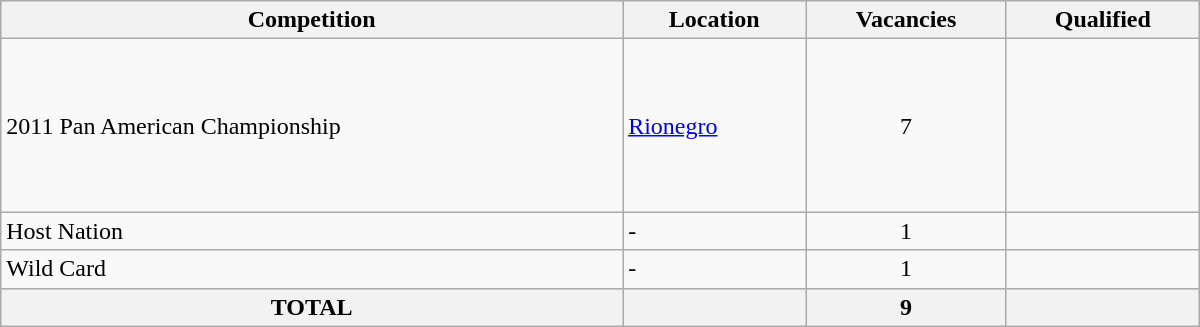<table class = "wikitable" width=800>
<tr>
<th>Competition</th>
<th>Location</th>
<th>Vacancies</th>
<th>Qualified</th>
</tr>
<tr>
<td>2011 Pan American Championship</td>
<td> <a href='#'>Rionegro</a></td>
<td align="center">7</td>
<td><br><br><br><br><br><br></td>
</tr>
<tr>
<td>Host Nation</td>
<td>-</td>
<td align="center">1</td>
<td></td>
</tr>
<tr>
<td>Wild Card</td>
<td>-</td>
<td align="center">1</td>
<td></td>
</tr>
<tr>
<th>TOTAL</th>
<th colspan="1"></th>
<th>9</th>
<th></th>
</tr>
</table>
